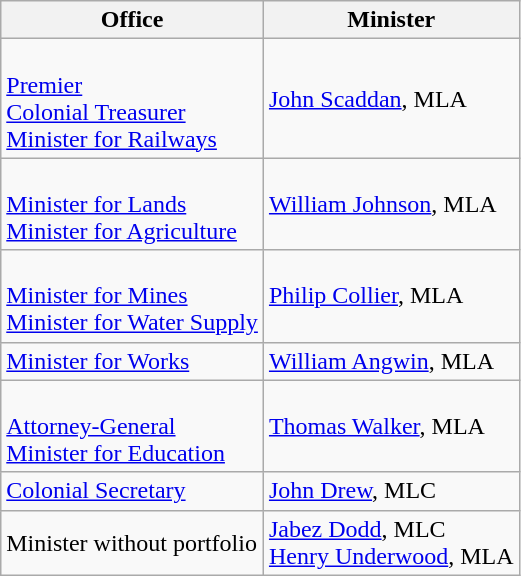<table class="wikitable">
<tr>
<th>Office</th>
<th>Minister</th>
</tr>
<tr>
<td><br><a href='#'>Premier</a><br>
<a href='#'>Colonial Treasurer</a><br>
<a href='#'>Minister for Railways</a><br></td>
<td><a href='#'>John Scaddan</a>, MLA</td>
</tr>
<tr>
<td><br><a href='#'>Minister for Lands</a><br>
<a href='#'>Minister for Agriculture</a><br></td>
<td><a href='#'>William Johnson</a>, MLA</td>
</tr>
<tr>
<td><br><a href='#'>Minister for Mines</a><br>
<a href='#'>Minister for Water Supply</a><br></td>
<td><a href='#'>Philip Collier</a>, MLA</td>
</tr>
<tr>
<td><a href='#'>Minister for Works</a></td>
<td><a href='#'>William Angwin</a>, MLA</td>
</tr>
<tr>
<td><br><a href='#'>Attorney-General</a><br>
<a href='#'>Minister for Education</a><br></td>
<td><a href='#'>Thomas Walker</a>, MLA</td>
</tr>
<tr>
<td><a href='#'>Colonial Secretary</a><br></td>
<td><a href='#'>John Drew</a>, MLC</td>
</tr>
<tr>
<td>Minister without portfolio</td>
<td><a href='#'>Jabez Dodd</a>, MLC<br><a href='#'>Henry Underwood</a>, MLA</td>
</tr>
</table>
